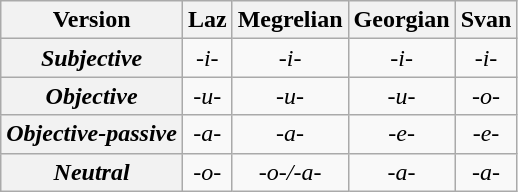<table class="wikitable" style="text-align:center;">
<tr>
<th><strong>Version</strong></th>
<th><strong>Laz</strong></th>
<th><strong>Megrelian</strong></th>
<th><strong>Georgian</strong></th>
<th><strong>Svan</strong></th>
</tr>
<tr>
<th><em>Subjective</em></th>
<td><em>-i-</em></td>
<td><em>-i-</em></td>
<td><em>-i-</em></td>
<td><em>-i-</em></td>
</tr>
<tr>
<th><em>Objective</em></th>
<td><em>-u-</em></td>
<td><em>-u-</em></td>
<td><em>-u-</em></td>
<td><em>-o-</em></td>
</tr>
<tr>
<th><em>Objective-passive</em></th>
<td><em>-a-</em></td>
<td><em>-a-</em></td>
<td><em>-e-</em></td>
<td><em>-e-</em></td>
</tr>
<tr>
<th><em>Neutral</em></th>
<td><em>-o-</em></td>
<td><em>-o-/-a-</em></td>
<td><em>-a-</em></td>
<td><em>-a-</em></td>
</tr>
</table>
